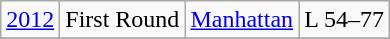<table class="wikitable">
<tr align="center">
<td><a href='#'>2012</a></td>
<td>First Round</td>
<td><a href='#'>Manhattan</a></td>
<td>L 54–77</td>
</tr>
<tr align="center">
</tr>
</table>
